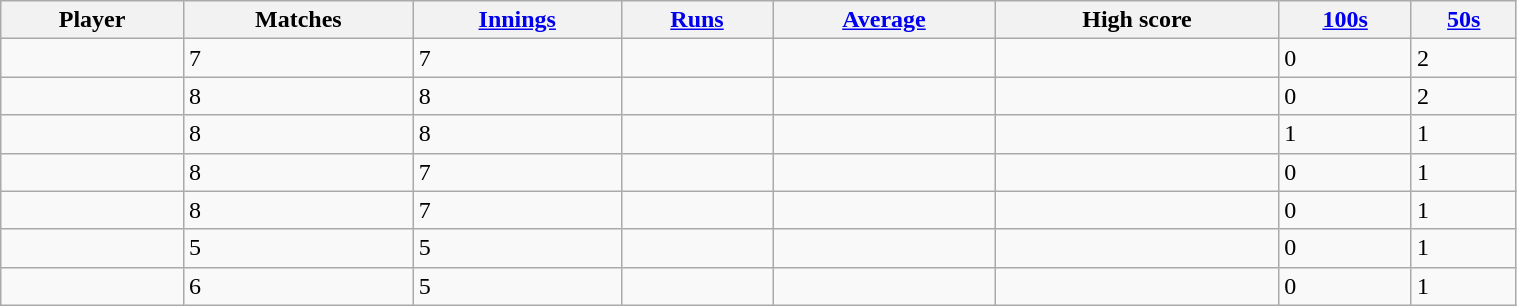<table class="wikitable sortable" style="width:80%;">
<tr>
<th>Player</th>
<th>Matches</th>
<th><a href='#'>Innings</a></th>
<th><a href='#'>Runs</a></th>
<th><a href='#'>Average</a></th>
<th>High score</th>
<th><a href='#'>100s</a></th>
<th><a href='#'>50s</a></th>
</tr>
<tr>
<td></td>
<td>7</td>
<td>7</td>
<td></td>
<td></td>
<td></td>
<td>0</td>
<td>2</td>
</tr>
<tr>
<td></td>
<td>8</td>
<td>8</td>
<td></td>
<td></td>
<td></td>
<td>0</td>
<td>2</td>
</tr>
<tr>
<td></td>
<td>8</td>
<td>8</td>
<td></td>
<td></td>
<td></td>
<td>1</td>
<td>1</td>
</tr>
<tr>
<td></td>
<td>8</td>
<td>7</td>
<td></td>
<td></td>
<td></td>
<td>0</td>
<td>1</td>
</tr>
<tr>
<td></td>
<td>8</td>
<td>7</td>
<td></td>
<td></td>
<td></td>
<td>0</td>
<td>1</td>
</tr>
<tr>
<td></td>
<td>5</td>
<td>5</td>
<td></td>
<td></td>
<td></td>
<td>0</td>
<td>1</td>
</tr>
<tr>
<td></td>
<td>6</td>
<td>5</td>
<td></td>
<td></td>
<td></td>
<td>0</td>
<td>1</td>
</tr>
</table>
